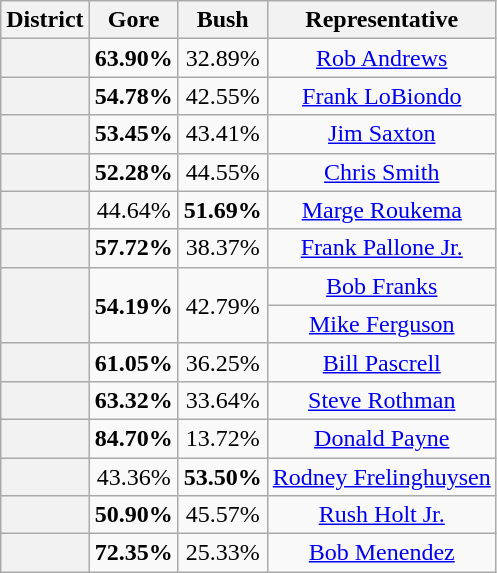<table class="wikitable sortable">
<tr>
<th>District</th>
<th>Gore</th>
<th>Bush</th>
<th>Representative</th>
</tr>
<tr align=center>
<th></th>
<td><strong>63.90%</strong></td>
<td>32.89%</td>
<td><a href='#'>Rob Andrews</a></td>
</tr>
<tr align=center>
<th></th>
<td><strong>54.78%</strong></td>
<td>42.55%</td>
<td><a href='#'>Frank LoBiondo</a></td>
</tr>
<tr align=center>
<th></th>
<td><strong>53.45%</strong></td>
<td>43.41%</td>
<td><a href='#'>Jim Saxton</a></td>
</tr>
<tr align=center>
<th></th>
<td><strong>52.28%</strong></td>
<td>44.55%</td>
<td><a href='#'>Chris Smith</a></td>
</tr>
<tr align=center>
<th></th>
<td>44.64%</td>
<td><strong>51.69%</strong></td>
<td><a href='#'>Marge Roukema</a></td>
</tr>
<tr align=center>
<th></th>
<td><strong>57.72%</strong></td>
<td>38.37%</td>
<td><a href='#'>Frank Pallone Jr.</a></td>
</tr>
<tr align=center>
<th rowspan=2 ></th>
<td rowspan=2><strong>54.19%</strong></td>
<td rowspan=2>42.79%</td>
<td><a href='#'>Bob Franks</a></td>
</tr>
<tr align=center>
<td><a href='#'>Mike Ferguson</a></td>
</tr>
<tr align=center>
<th></th>
<td><strong>61.05%</strong></td>
<td>36.25%</td>
<td><a href='#'>Bill Pascrell</a></td>
</tr>
<tr align=center>
<th></th>
<td><strong>63.32%</strong></td>
<td>33.64%</td>
<td><a href='#'>Steve Rothman</a></td>
</tr>
<tr align=center>
<th></th>
<td><strong>84.70%</strong></td>
<td>13.72%</td>
<td><a href='#'>Donald Payne</a></td>
</tr>
<tr align=center>
<th></th>
<td>43.36%</td>
<td><strong>53.50%</strong></td>
<td><a href='#'>Rodney Frelinghuysen</a></td>
</tr>
<tr align=center>
<th></th>
<td><strong>50.90%</strong></td>
<td>45.57%</td>
<td><a href='#'>Rush Holt Jr.</a></td>
</tr>
<tr align=center>
<th></th>
<td><strong>72.35%</strong></td>
<td>25.33%</td>
<td><a href='#'>Bob Menendez</a></td>
</tr>
</table>
